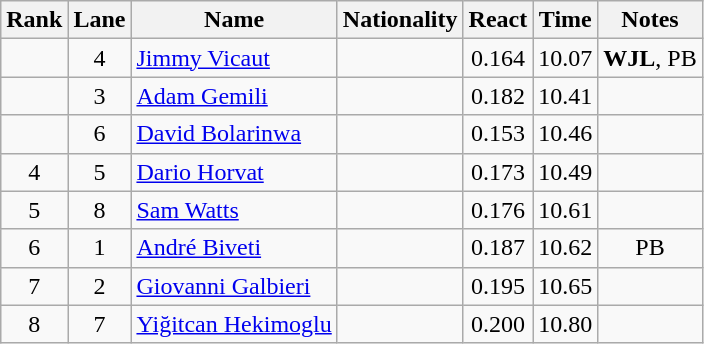<table class="wikitable sortable" style="text-align:center">
<tr>
<th>Rank</th>
<th>Lane</th>
<th>Name</th>
<th>Nationality</th>
<th>React</th>
<th>Time</th>
<th>Notes</th>
</tr>
<tr>
<td></td>
<td>4</td>
<td align="left"><a href='#'>Jimmy Vicaut</a></td>
<td align=left></td>
<td>0.164</td>
<td>10.07</td>
<td><strong>WJL</strong>, PB</td>
</tr>
<tr>
<td></td>
<td>3</td>
<td align="left"><a href='#'>Adam Gemili</a></td>
<td align=left></td>
<td>0.182</td>
<td>10.41</td>
<td></td>
</tr>
<tr>
<td></td>
<td>6</td>
<td align="left"><a href='#'>David Bolarinwa</a></td>
<td align=left></td>
<td>0.153</td>
<td>10.46</td>
<td></td>
</tr>
<tr>
<td>4</td>
<td>5</td>
<td align="left"><a href='#'>Dario Horvat</a></td>
<td align=left></td>
<td>0.173</td>
<td>10.49</td>
<td></td>
</tr>
<tr>
<td>5</td>
<td>8</td>
<td align="left"><a href='#'>Sam Watts</a></td>
<td align=left></td>
<td>0.176</td>
<td>10.61</td>
<td></td>
</tr>
<tr>
<td>6</td>
<td>1</td>
<td align="left"><a href='#'>André Biveti</a></td>
<td align=left></td>
<td>0.187</td>
<td>10.62</td>
<td>PB</td>
</tr>
<tr>
<td>7</td>
<td>2</td>
<td align="left"><a href='#'>Giovanni Galbieri</a></td>
<td align=left></td>
<td>0.195</td>
<td>10.65</td>
<td></td>
</tr>
<tr>
<td>8</td>
<td>7</td>
<td align="left"><a href='#'>Yiğitcan Hekimoglu</a></td>
<td align=left></td>
<td>0.200</td>
<td>10.80</td>
<td></td>
</tr>
</table>
